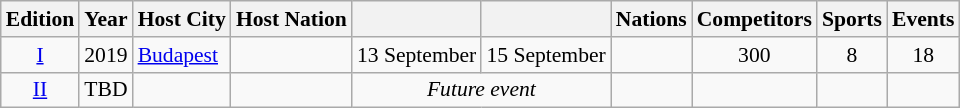<table class="wikitable" style="text-align:center; font-size:90%;">
<tr>
<th>Edition</th>
<th>Year</th>
<th>Host City</th>
<th>Host Nation</th>
<th></th>
<th></th>
<th>Nations</th>
<th>Competitors</th>
<th>Sports</th>
<th>Events</th>
</tr>
<tr>
<td><a href='#'>I</a></td>
<td>2019</td>
<td align=left><a href='#'>Budapest</a></td>
<td align=left></td>
<td align=left>13 September</td>
<td align=left>15 September</td>
<td></td>
<td>300</td>
<td>8</td>
<td>18</td>
</tr>
<tr>
<td><a href='#'>II</a></td>
<td>TBD</td>
<td align=left></td>
<td align=left></td>
<td colspan=2 style="text-align:center"><em>Future event</em></td>
<td></td>
<td></td>
<td></td>
<td></td>
</tr>
</table>
